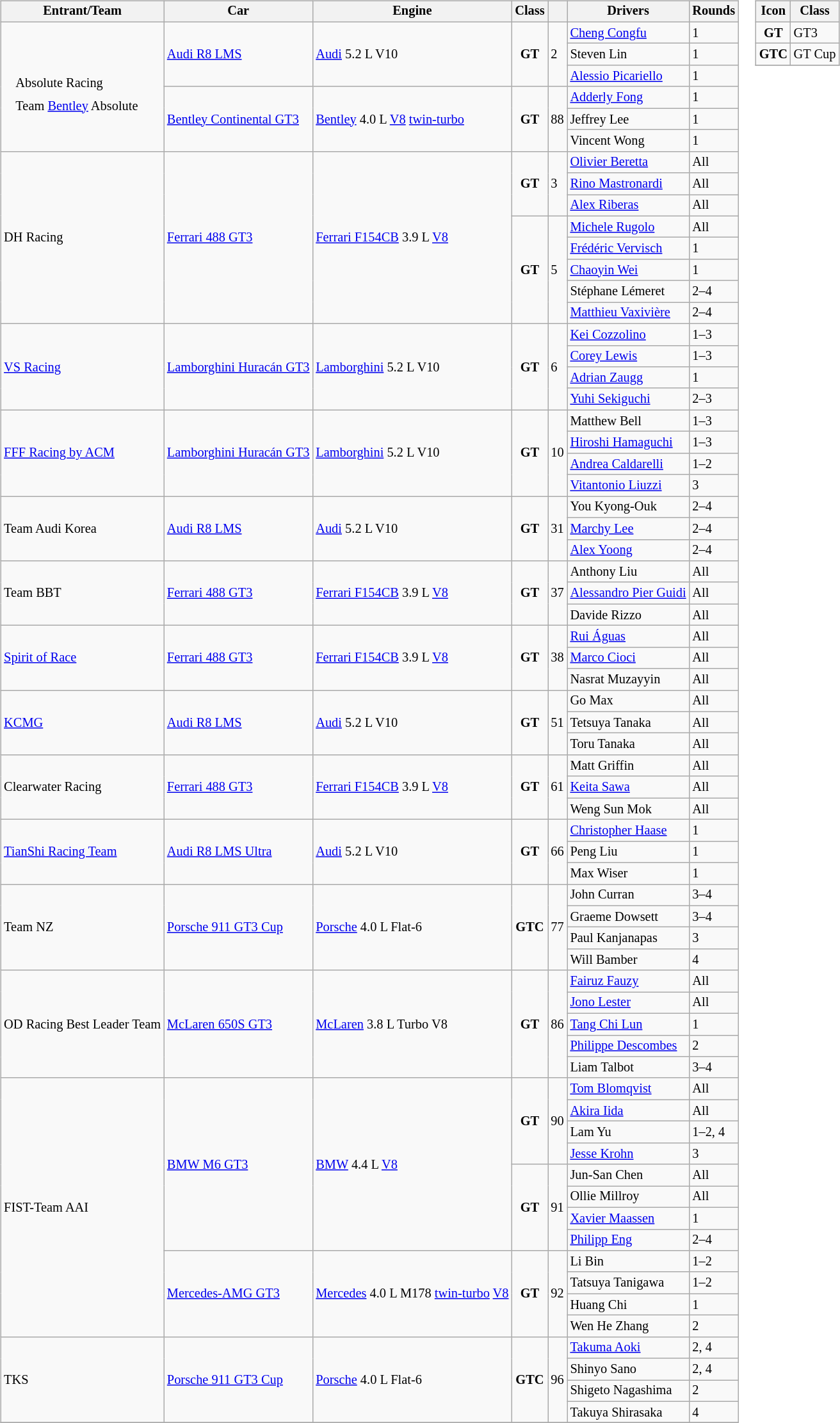<table>
<tr>
<td><br><table class="wikitable" style="font-size: 85%">
<tr>
<th>Entrant/Team</th>
<th>Car</th>
<th>Engine</th>
<th>Class</th>
<th></th>
<th>Drivers</th>
<th>Rounds</th>
</tr>
<tr>
<td rowspan=6><br><table style="float: left; border-top:transparent; border-right:transparent; border-bottom:transparent; border-left:transparent;">
<tr>
<td style=" border-top:transparent; border-right:transparent; border-bottom:transparent; border-left:transparent;" rowspan=3></td>
<td style=" border-top:transparent; border-right:transparent; border-bottom:transparent; border-left:transparent;">Absolute Racing</td>
</tr>
<tr>
<td style=" border-top:transparent; border-right:transparent; border-bottom:transparent; border-left:transparent;">Team <a href='#'>Bentley</a> Absolute</td>
</tr>
</table>
</td>
<td rowspan=3><a href='#'>Audi R8 LMS</a></td>
<td rowspan=3><a href='#'>Audi</a> 5.2 L V10</td>
<td rowspan=3 align=center><strong><span>GT</span></strong></td>
<td rowspan=3>2</td>
<td> <a href='#'>Cheng Congfu</a></td>
<td>1</td>
</tr>
<tr>
<td> Steven Lin</td>
<td>1</td>
</tr>
<tr>
<td> <a href='#'>Alessio Picariello</a></td>
<td>1</td>
</tr>
<tr>
<td rowspan=3><a href='#'>Bentley Continental GT3</a></td>
<td rowspan=3><a href='#'>Bentley</a> 4.0 L <a href='#'>V8</a> <a href='#'>twin-turbo</a></td>
<td rowspan=3 align=center><strong><span>GT</span></strong></td>
<td rowspan=3>88</td>
<td> <a href='#'>Adderly Fong</a></td>
<td>1</td>
</tr>
<tr>
<td> Jeffrey Lee</td>
<td>1</td>
</tr>
<tr>
<td> Vincent Wong</td>
<td>1</td>
</tr>
<tr>
<td rowspan=8> DH Racing</td>
<td rowspan=8><a href='#'>Ferrari 488 GT3</a></td>
<td rowspan=8><a href='#'>Ferrari F154CB</a> 3.9 L <a href='#'>V8</a></td>
<td rowspan=3 align=center><strong><span>GT</span></strong></td>
<td rowspan=3>3</td>
<td> <a href='#'>Olivier Beretta</a></td>
<td>All</td>
</tr>
<tr>
<td> <a href='#'>Rino Mastronardi</a></td>
<td>All</td>
</tr>
<tr>
<td> <a href='#'>Alex Riberas</a></td>
<td>All</td>
</tr>
<tr>
<td rowspan=5 align=center><strong><span>GT</span></strong></td>
<td rowspan=5>5</td>
<td> <a href='#'>Michele Rugolo</a></td>
<td>All</td>
</tr>
<tr>
<td> <a href='#'>Frédéric Vervisch</a></td>
<td>1</td>
</tr>
<tr>
<td> <a href='#'>Chaoyin Wei</a></td>
<td>1</td>
</tr>
<tr>
<td> Stéphane Lémeret</td>
<td>2–4</td>
</tr>
<tr>
<td> <a href='#'>Matthieu Vaxivière</a></td>
<td>2–4</td>
</tr>
<tr>
<td rowspan=4> <a href='#'>VS Racing</a></td>
<td rowspan=4><a href='#'>Lamborghini Huracán GT3</a></td>
<td rowspan=4><a href='#'>Lamborghini</a> 5.2 L V10</td>
<td rowspan=4 align=center><strong><span>GT</span></strong></td>
<td rowspan=4>6</td>
<td> <a href='#'>Kei Cozzolino</a></td>
<td>1–3</td>
</tr>
<tr>
<td> <a href='#'>Corey Lewis</a></td>
<td>1–3</td>
</tr>
<tr>
<td> <a href='#'>Adrian Zaugg</a></td>
<td>1</td>
</tr>
<tr>
<td> <a href='#'>Yuhi Sekiguchi</a></td>
<td>2–3</td>
</tr>
<tr>
<td rowspan=4> <a href='#'>FFF Racing by ACM</a></td>
<td rowspan=4><a href='#'>Lamborghini Huracán GT3</a></td>
<td rowspan=4><a href='#'>Lamborghini</a> 5.2 L V10</td>
<td rowspan=4 align=center><strong><span>GT</span></strong></td>
<td rowspan=4>10</td>
<td> Matthew Bell</td>
<td>1–3</td>
</tr>
<tr>
<td> <a href='#'>Hiroshi Hamaguchi</a></td>
<td>1–3</td>
</tr>
<tr>
<td> <a href='#'>Andrea Caldarelli</a></td>
<td>1–2</td>
</tr>
<tr>
<td> <a href='#'>Vitantonio Liuzzi</a></td>
<td>3</td>
</tr>
<tr>
<td rowspan=3> Team Audi Korea</td>
<td rowspan=3><a href='#'>Audi R8 LMS</a></td>
<td rowspan=3><a href='#'>Audi</a> 5.2 L V10</td>
<td rowspan=3 align=center><strong><span>GT</span></strong></td>
<td rowspan=3>31</td>
<td> You Kyong-Ouk</td>
<td>2–4</td>
</tr>
<tr>
<td> <a href='#'>Marchy Lee</a></td>
<td>2–4</td>
</tr>
<tr>
<td> <a href='#'>Alex Yoong</a></td>
<td>2–4</td>
</tr>
<tr>
<td rowspan=3> Team BBT</td>
<td rowspan=3><a href='#'>Ferrari 488 GT3</a></td>
<td rowspan=3><a href='#'>Ferrari F154CB</a> 3.9 L <a href='#'>V8</a></td>
<td rowspan=3 align=center><strong><span>GT</span></strong></td>
<td rowspan=3>37</td>
<td> Anthony Liu</td>
<td>All</td>
</tr>
<tr>
<td> <a href='#'>Alessandro Pier Guidi</a></td>
<td>All</td>
</tr>
<tr>
<td> Davide Rizzo</td>
<td>All</td>
</tr>
<tr>
<td rowspan=3> <a href='#'>Spirit of Race</a></td>
<td rowspan=3><a href='#'>Ferrari 488 GT3</a></td>
<td rowspan=3><a href='#'>Ferrari F154CB</a> 3.9 L <a href='#'>V8</a></td>
<td rowspan=3 align=center><strong><span>GT</span></strong></td>
<td rowspan=3>38</td>
<td> <a href='#'>Rui Águas</a></td>
<td>All</td>
</tr>
<tr>
<td> <a href='#'>Marco Cioci</a></td>
<td>All</td>
</tr>
<tr>
<td> Nasrat Muzayyin</td>
<td>All</td>
</tr>
<tr>
<td rowspan=3> <a href='#'>KCMG</a></td>
<td rowspan=3><a href='#'>Audi R8 LMS</a></td>
<td rowspan=3><a href='#'>Audi</a> 5.2 L V10</td>
<td rowspan=3 align=center><strong><span>GT</span></strong></td>
<td rowspan=3>51</td>
<td> Go Max</td>
<td>All</td>
</tr>
<tr>
<td> Tetsuya Tanaka</td>
<td>All</td>
</tr>
<tr>
<td> Toru Tanaka</td>
<td>All</td>
</tr>
<tr>
<td rowspan=3> Clearwater Racing</td>
<td rowspan=3><a href='#'>Ferrari 488 GT3</a></td>
<td rowspan=3><a href='#'>Ferrari F154CB</a> 3.9 L <a href='#'>V8</a></td>
<td rowspan=3 align=center><strong><span>GT</span></strong></td>
<td rowspan=3>61</td>
<td> Matt Griffin</td>
<td>All</td>
</tr>
<tr>
<td> <a href='#'>Keita Sawa</a></td>
<td>All</td>
</tr>
<tr>
<td> Weng Sun Mok</td>
<td>All</td>
</tr>
<tr>
<td rowspan=3> <a href='#'>TianShi Racing Team</a></td>
<td rowspan=3><a href='#'>Audi R8 LMS Ultra</a></td>
<td rowspan=3><a href='#'>Audi</a> 5.2 L V10</td>
<td rowspan=3 align=center><strong><span>GT</span></strong></td>
<td rowspan=3>66</td>
<td> <a href='#'>Christopher Haase</a></td>
<td>1</td>
</tr>
<tr>
<td> Peng Liu</td>
<td>1</td>
</tr>
<tr>
<td> Max Wiser</td>
<td>1</td>
</tr>
<tr>
<td rowspan=4> Team NZ</td>
<td rowspan=4><a href='#'>Porsche 911 GT3 Cup</a></td>
<td rowspan=4><a href='#'>Porsche</a> 4.0 L Flat-6</td>
<td rowspan=4 align=center><strong><span>GTC</span></strong></td>
<td rowspan=4>77</td>
<td> John Curran</td>
<td>3–4</td>
</tr>
<tr>
<td> Graeme Dowsett</td>
<td>3–4</td>
</tr>
<tr>
<td> Paul Kanjanapas</td>
<td>3</td>
</tr>
<tr>
<td> Will Bamber</td>
<td>4</td>
</tr>
<tr>
<td rowspan=5> OD Racing Best Leader Team</td>
<td rowspan=5><a href='#'>McLaren 650S GT3</a></td>
<td rowspan=5><a href='#'>McLaren</a> 3.8 L Turbo V8</td>
<td rowspan=5 align=center><strong><span>GT</span></strong></td>
<td rowspan=5>86</td>
<td> <a href='#'>Fairuz Fauzy</a></td>
<td>All</td>
</tr>
<tr>
<td> <a href='#'>Jono Lester</a></td>
<td>All</td>
</tr>
<tr>
<td> <a href='#'>Tang Chi Lun</a></td>
<td>1</td>
</tr>
<tr>
<td> <a href='#'>Philippe Descombes</a></td>
<td>2</td>
</tr>
<tr>
<td> Liam Talbot</td>
<td>3–4</td>
</tr>
<tr>
<td rowspan=12> FIST-Team AAI</td>
<td rowspan=8><a href='#'>BMW M6 GT3</a></td>
<td rowspan=8><a href='#'>BMW</a> 4.4 L <a href='#'>V8</a></td>
<td rowspan=4 align=center><strong><span>GT</span></strong></td>
<td rowspan=4>90</td>
<td> <a href='#'>Tom Blomqvist</a></td>
<td>All</td>
</tr>
<tr>
<td> <a href='#'>Akira Iida</a></td>
<td>All</td>
</tr>
<tr>
<td> Lam Yu</td>
<td>1–2, 4</td>
</tr>
<tr>
<td> <a href='#'>Jesse Krohn</a></td>
<td>3</td>
</tr>
<tr>
<td rowspan=4 align=center><strong><span>GT</span></strong></td>
<td rowspan=4>91</td>
<td> Jun-San Chen</td>
<td>All</td>
</tr>
<tr>
<td> Ollie Millroy</td>
<td>All</td>
</tr>
<tr>
<td> <a href='#'>Xavier Maassen</a></td>
<td>1</td>
</tr>
<tr>
<td> <a href='#'>Philipp Eng</a></td>
<td>2–4</td>
</tr>
<tr>
<td rowspan=4><a href='#'>Mercedes-AMG GT3</a></td>
<td rowspan=4><a href='#'>Mercedes</a> 4.0 L M178 <a href='#'>twin-turbo</a> <a href='#'>V8</a></td>
<td rowspan=4 align=center><strong><span>GT</span></strong></td>
<td rowspan=4>92</td>
<td> Li Bin</td>
<td>1–2</td>
</tr>
<tr>
<td> Tatsuya Tanigawa</td>
<td>1–2</td>
</tr>
<tr>
<td> Huang Chi</td>
<td>1</td>
</tr>
<tr>
<td> Wen He Zhang</td>
<td>2</td>
</tr>
<tr>
<td rowspan=4> TKS</td>
<td rowspan=4><a href='#'>Porsche 911 GT3 Cup</a></td>
<td rowspan=4><a href='#'>Porsche</a> 4.0 L Flat-6</td>
<td rowspan=4 align=center><strong><span>GTC</span></strong></td>
<td rowspan=4>96</td>
<td> <a href='#'>Takuma Aoki</a></td>
<td>2, 4</td>
</tr>
<tr>
<td> Shinyo Sano</td>
<td>2, 4</td>
</tr>
<tr>
<td> Shigeto Nagashima</td>
<td>2</td>
</tr>
<tr>
<td> Takuya Shirasaka</td>
<td>4</td>
</tr>
<tr>
</tr>
</table>
</td>
<td valign="top"><br><table class="wikitable" style="font-size: 85%;">
<tr>
<th>Icon</th>
<th>Class</th>
</tr>
<tr>
<td align=center><strong><span>GT</span></strong></td>
<td>GT3</td>
</tr>
<tr>
<td align=center><strong><span>GTC</span></strong></td>
<td>GT Cup</td>
</tr>
<tr>
</tr>
</table>
</td>
</tr>
</table>
